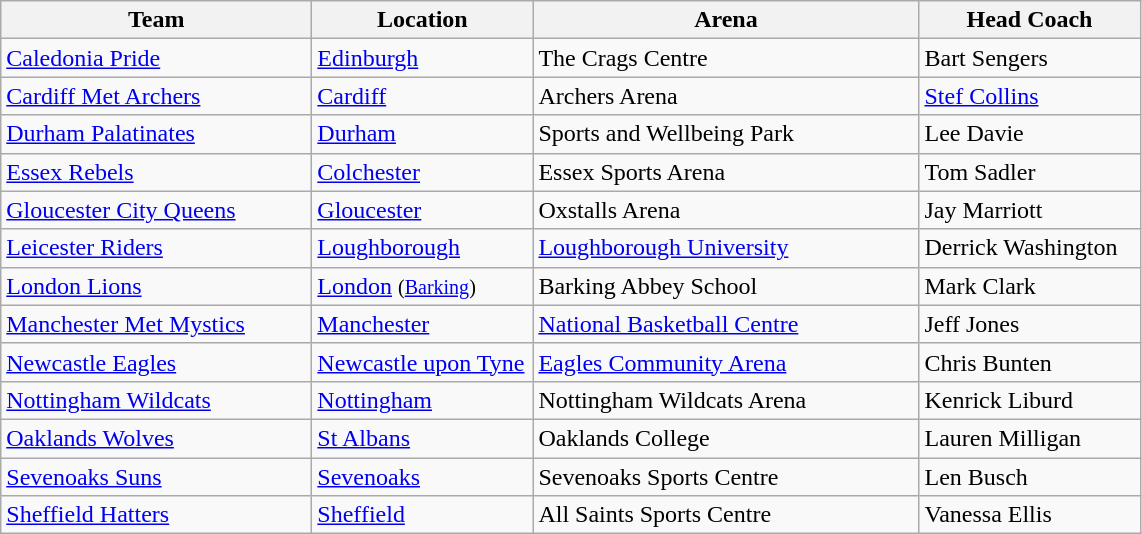<table class="wikitable sortable">
<tr>
<th scope="col" style="width: 200px;">Team</th>
<th scope="col" style="width: 140px;">Location</th>
<th scope="col" style="width: 250px;">Arena</th>
<th scope="col" style="width: 140px;">Head Coach</th>
</tr>
<tr>
<td> <a href='#'>Caledonia Pride</a></td>
<td><a href='#'>Edinburgh</a></td>
<td>The Crags Centre</td>
<td> Bart Sengers</td>
</tr>
<tr>
<td> <a href='#'>Cardiff Met Archers</a></td>
<td><a href='#'>Cardiff</a></td>
<td>Archers Arena</td>
<td> <a href='#'>Stef Collins</a></td>
</tr>
<tr>
<td> <a href='#'>Durham Palatinates</a></td>
<td><a href='#'>Durham</a></td>
<td>Sports and Wellbeing Park</td>
<td> Lee Davie</td>
</tr>
<tr>
<td> <a href='#'>Essex Rebels</a></td>
<td><a href='#'>Colchester</a></td>
<td>Essex Sports Arena</td>
<td> Tom Sadler</td>
</tr>
<tr>
<td> <a href='#'>Gloucester City Queens</a></td>
<td><a href='#'>Gloucester</a></td>
<td>Oxstalls Arena</td>
<td> Jay Marriott</td>
</tr>
<tr>
<td> <a href='#'>Leicester Riders</a></td>
<td><a href='#'>Loughborough</a></td>
<td><a href='#'>Loughborough University</a></td>
<td> Derrick Washington</td>
</tr>
<tr>
<td> <a href='#'>London Lions</a></td>
<td><a href='#'>London</a> <small>(<a href='#'>Barking</a>)</small></td>
<td>Barking Abbey School</td>
<td> Mark Clark</td>
</tr>
<tr>
<td> <a href='#'>Manchester Met Mystics</a></td>
<td><a href='#'>Manchester</a></td>
<td><a href='#'>National Basketball Centre</a></td>
<td> Jeff Jones</td>
</tr>
<tr>
<td> <a href='#'>Newcastle Eagles</a></td>
<td><a href='#'>Newcastle upon Tyne</a></td>
<td><a href='#'>Eagles Community Arena</a></td>
<td> Chris Bunten</td>
</tr>
<tr>
<td> <a href='#'>Nottingham Wildcats</a></td>
<td><a href='#'>Nottingham</a></td>
<td>Nottingham Wildcats Arena</td>
<td> Kenrick Liburd</td>
</tr>
<tr>
<td> <a href='#'>Oaklands Wolves</a></td>
<td><a href='#'>St Albans</a></td>
<td>Oaklands College</td>
<td> Lauren Milligan</td>
</tr>
<tr>
<td> <a href='#'>Sevenoaks Suns</a></td>
<td><a href='#'>Sevenoaks</a></td>
<td>Sevenoaks Sports Centre</td>
<td> Len Busch</td>
</tr>
<tr>
<td> <a href='#'>Sheffield Hatters</a></td>
<td><a href='#'>Sheffield</a></td>
<td>All Saints Sports Centre</td>
<td> Vanessa Ellis</td>
</tr>
</table>
